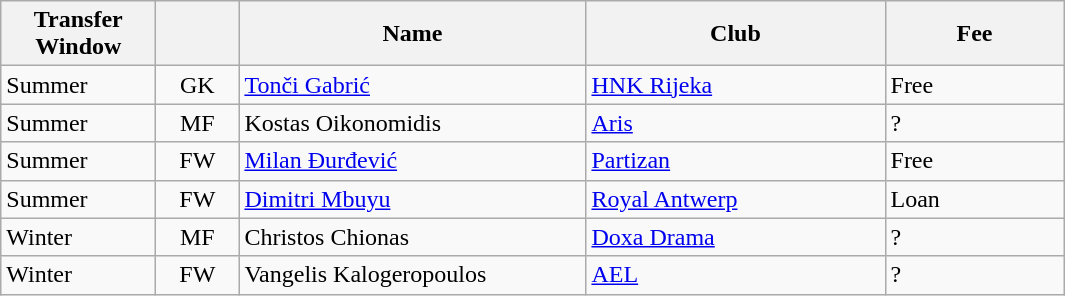<table class="wikitable plainrowheaders">
<tr>
<th scope="col" style="width:6em;">Transfer Window</th>
<th scope="col" style="width:3em;"></th>
<th scope="col" style="width:14em;">Name</th>
<th scope="col" style="width:12em;">Club</th>
<th scope="col" style="width:7em;">Fee</th>
</tr>
<tr>
<td>Summer</td>
<td align="center">GK</td>
<td> <a href='#'>Tonči Gabrić</a></td>
<td> <a href='#'>HNK Rijeka</a></td>
<td>Free</td>
</tr>
<tr>
<td>Summer</td>
<td align="center">MF</td>
<td> Kostas Oikonomidis</td>
<td> <a href='#'>Aris</a></td>
<td>?</td>
</tr>
<tr>
<td>Summer</td>
<td align="center">FW</td>
<td> <a href='#'>Milan Đurđević</a></td>
<td> <a href='#'>Partizan</a></td>
<td>Free</td>
</tr>
<tr>
<td>Summer</td>
<td align="center">FW</td>
<td> <a href='#'>Dimitri Mbuyu</a></td>
<td> <a href='#'>Royal Antwerp</a></td>
<td>Loan</td>
</tr>
<tr>
<td>Winter</td>
<td align="center">MF</td>
<td> Christos Chionas</td>
<td> <a href='#'>Doxa Drama</a></td>
<td>?</td>
</tr>
<tr>
<td>Winter</td>
<td align="center">FW</td>
<td> Vangelis Kalogeropoulos</td>
<td> <a href='#'>AEL</a></td>
<td>?</td>
</tr>
</table>
